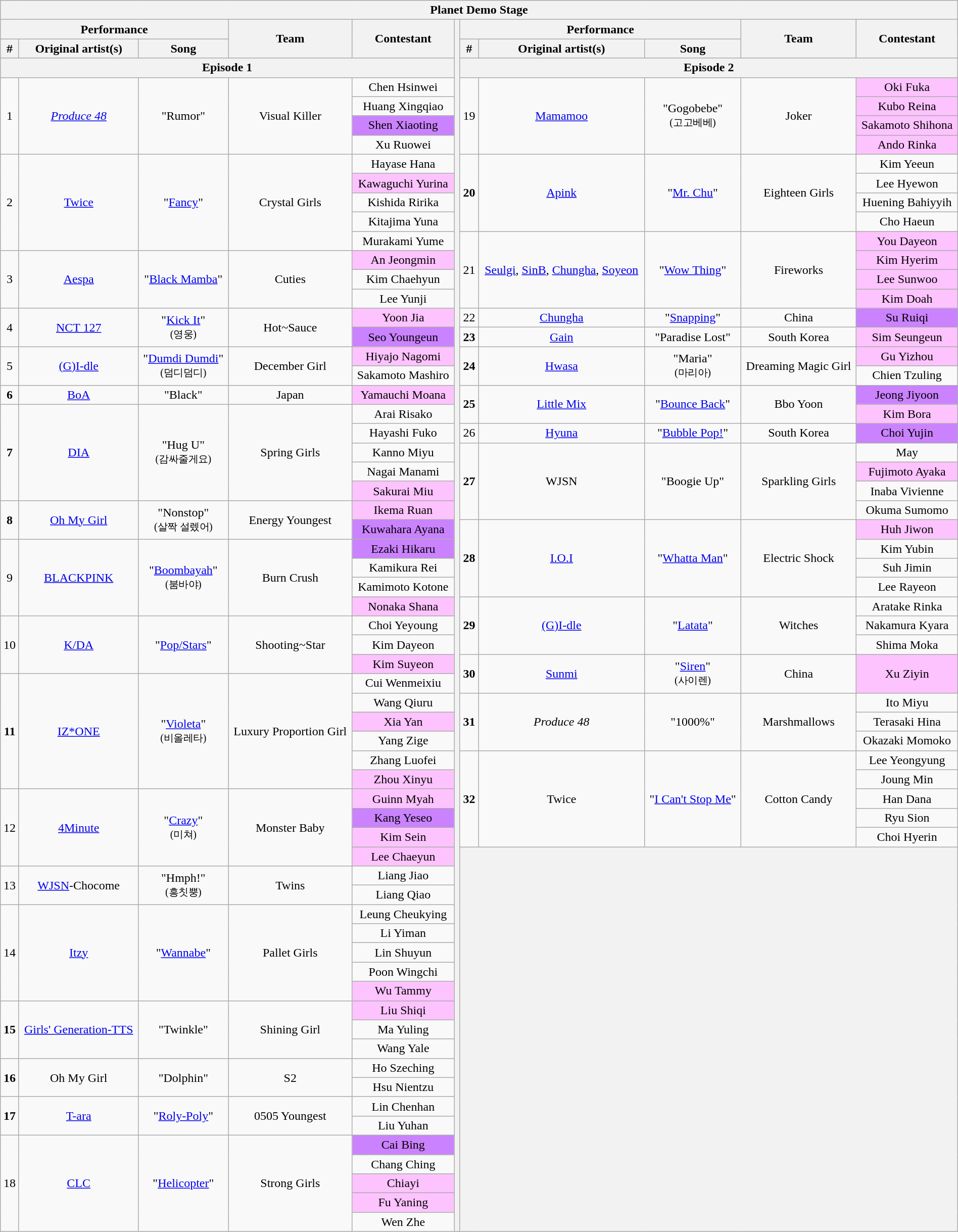<table class="wikitable collapsible" style="width:100%; text-align:center">
<tr>
<th colspan="11">Planet Demo Stage</th>
</tr>
<tr>
<th colspan="3">Performance</th>
<th rowspan="2">Team</th>
<th rowspan="2">Contestant</th>
<th rowspan="70"></th>
<th colspan="3">Performance</th>
<th rowspan="2">Team</th>
<th rowspan="2">Contestant</th>
</tr>
<tr>
<th>#</th>
<th>Original artist(s)</th>
<th>Song</th>
<th>#</th>
<th>Original artist(s)</th>
<th>Song</th>
</tr>
<tr>
<th colspan="5">Episode 1</th>
<th colspan="5">Episode 2</th>
</tr>
<tr>
<td rowspan="4">1</td>
<td rowspan="4"><em><a href='#'>Produce 48</a></em></td>
<td rowspan="4">"Rumor"</td>
<td rowspan="4">Visual Killer</td>
<td>Chen Hsinwei</td>
<td rowspan="4">19</td>
<td rowspan="4"><a href='#'>Mamamoo</a></td>
<td rowspan="4">"Gogobebe"<br><small>(고고베베)</small></td>
<td rowspan="4">Joker</td>
<td style="background:#FDC3FE;">Oki Fuka</td>
</tr>
<tr>
<td>Huang Xingqiao</td>
<td style="background:#FDC3FE;">Kubo Reina</td>
</tr>
<tr>
<td style="background:#CA82FF;">Shen Xiaoting</td>
<td style="background:#FDC3FE;">Sakamoto Shihona</td>
</tr>
<tr>
<td>Xu Ruowei</td>
<td style="background:#FDC3FE;">Ando Rinka</td>
</tr>
<tr>
<td rowspan="5">2</td>
<td rowspan="5"><a href='#'>Twice</a></td>
<td rowspan="5">"<a href='#'>Fancy</a>"</td>
<td rowspan="5">Crystal Girls</td>
<td>Hayase Hana</td>
<td rowspan="4"><strong>20</strong></td>
<td rowspan="4"><a href='#'>Apink</a></td>
<td rowspan="4">"<a href='#'>Mr. Chu</a>"</td>
<td rowspan="4">Eighteen Girls</td>
<td>Kim Yeeun</td>
</tr>
<tr>
<td style="background:#FDC3FE;">Kawaguchi Yurina</td>
<td>Lee Hyewon</td>
</tr>
<tr>
<td>Kishida Ririka</td>
<td>Huening Bahiyyih</td>
</tr>
<tr>
<td>Kitajima Yuna</td>
<td>Cho Haeun</td>
</tr>
<tr>
<td>Murakami Yume</td>
<td rowspan="4">21</td>
<td rowspan="4"><a href='#'>Seulgi</a>, <a href='#'>SinB</a>, <a href='#'>Chungha</a>, <a href='#'>Soyeon</a></td>
<td rowspan="4">"<a href='#'>Wow Thing</a>"</td>
<td rowspan="4">Fireworks</td>
<td style="background:#FDC3FE;">You Dayeon</td>
</tr>
<tr>
<td rowspan="3">3</td>
<td rowspan="3"><a href='#'>Aespa</a></td>
<td rowspan="3">"<a href='#'>Black Mamba</a>"</td>
<td rowspan="3">Cuties</td>
<td style="background:#FDC3FE;">An Jeongmin</td>
<td style="background:#FDC3FE;">Kim Hyerim</td>
</tr>
<tr>
<td>Kim Chaehyun</td>
<td style="background:#FDC3FE;">Lee Sunwoo</td>
</tr>
<tr>
<td>Lee Yunji</td>
<td style="background:#FDC3FE;">Kim Doah</td>
</tr>
<tr>
<td rowspan="2">4</td>
<td rowspan="2"><a href='#'>NCT 127</a></td>
<td rowspan="2">"<a href='#'>Kick It</a>"<br><small>(영웅)</small></td>
<td rowspan="2">Hot~Sauce</td>
<td style="background:#FDC3FE;">Yoon Jia</td>
<td>22</td>
<td><a href='#'>Chungha</a></td>
<td>"<a href='#'>Snapping</a>"</td>
<td>China</td>
<td style="background:#CA82FF;">Su Ruiqi</td>
</tr>
<tr>
<td style="background:#CA82FF;">Seo Youngeun</td>
<td><strong>23</strong></td>
<td><a href='#'>Gain</a></td>
<td>"Paradise Lost"</td>
<td>South Korea</td>
<td style="background:#FDC3FE;">Sim Seungeun</td>
</tr>
<tr>
<td rowspan="2">5</td>
<td rowspan="2"><a href='#'>(G)I-dle</a></td>
<td rowspan="2">"<a href='#'>Dumdi Dumdi</a>"<br><small>(덤디덤디)</small></td>
<td rowspan="2">December Girl</td>
<td style="background:#FDC3FE;">Hiyajo Nagomi</td>
<td rowspan="2"><strong>24</strong></td>
<td rowspan="2"><a href='#'>Hwasa</a></td>
<td rowspan="2">"Maria"<br><small>(마리아)</small></td>
<td rowspan="2">Dreaming Magic Girl</td>
<td style="background:#FDC3FE;">Gu Yizhou</td>
</tr>
<tr>
<td>Sakamoto Mashiro</td>
<td>Chien Tzuling</td>
</tr>
<tr>
<td><strong>6</strong></td>
<td><a href='#'>BoA</a></td>
<td>"Black"</td>
<td>Japan</td>
<td style="background:#FDC3FE;">Yamauchi Moana</td>
<td rowspan="2"><strong>25</strong></td>
<td rowspan="2"><a href='#'>Little Mix</a></td>
<td rowspan="2">"<a href='#'>Bounce Back</a>"</td>
<td rowspan="2">Bbo Yoon</td>
<td style="background:#CA82FF;">Jeong Jiyoon</td>
</tr>
<tr>
<td rowspan="5"><strong>7</strong></td>
<td rowspan="5"><a href='#'>DIA</a></td>
<td rowspan="5">"Hug U"<br><small>(감싸줄게요)</small></td>
<td rowspan="5">Spring Girls</td>
<td>Arai Risako</td>
<td style="background:#FDC3FE;">Kim Bora</td>
</tr>
<tr>
<td>Hayashi Fuko</td>
<td>26</td>
<td><a href='#'>Hyuna</a></td>
<td>"<a href='#'>Bubble Pop!</a>"</td>
<td>South Korea</td>
<td style="background:#CA82FF;">Choi Yujin</td>
</tr>
<tr>
<td>Kanno Miyu</td>
<td rowspan="4"><strong>27</strong></td>
<td rowspan="4">WJSN</td>
<td rowspan="4">"Boogie Up"</td>
<td rowspan="4">Sparkling Girls</td>
<td>May</td>
</tr>
<tr>
<td>Nagai Manami</td>
<td style="background:#FDC3FE;">Fujimoto Ayaka</td>
</tr>
<tr>
<td style="background:#FDC3FE;">Sakurai Miu</td>
<td>Inaba Vivienne</td>
</tr>
<tr>
<td rowspan="2"><strong>8</strong></td>
<td rowspan="2"><a href='#'>Oh My Girl</a></td>
<td rowspan="2">"Nonstop"<br><small>(살짝 설렜어)</small></td>
<td rowspan="2">Energy Youngest</td>
<td style="background:#FDC3FE;">Ikema Ruan</td>
<td>Okuma Sumomo</td>
</tr>
<tr>
<td style="background:#CA82FF;">Kuwahara Ayana</td>
<td rowspan="4"><strong>28</strong></td>
<td rowspan="4"><a href='#'>I.O.I</a></td>
<td rowspan="4">"<a href='#'>Whatta Man</a>"</td>
<td rowspan="4">Electric Shock</td>
<td style="background:#FDC3FE;">Huh Jiwon</td>
</tr>
<tr>
<td rowspan="4">9</td>
<td rowspan="4"><a href='#'>BLACKPINK</a></td>
<td rowspan="4">"<a href='#'>Boombayah</a>"<br><small>(붐바야)</small></td>
<td rowspan="4">Burn Crush</td>
<td style="background:#CA82FF;">Ezaki Hikaru</td>
<td>Kim Yubin</td>
</tr>
<tr>
<td>Kamikura Rei</td>
<td>Suh Jimin</td>
</tr>
<tr>
<td>Kamimoto Kotone</td>
<td>Lee Rayeon</td>
</tr>
<tr>
<td style="background:#FDC3FE;">Nonaka Shana</td>
<td rowspan="3"><strong>29</strong></td>
<td rowspan="3"><a href='#'>(G)I-dle</a></td>
<td rowspan="3">"<a href='#'>Latata</a>"</td>
<td rowspan="3">Witches</td>
<td>Aratake Rinka</td>
</tr>
<tr>
<td rowspan="3">10</td>
<td rowspan="3"><a href='#'>K/DA</a></td>
<td rowspan="3">"<a href='#'>Pop/Stars</a>"</td>
<td rowspan="3">Shooting~Star</td>
<td>Choi Yeyoung</td>
<td>Nakamura Kyara</td>
</tr>
<tr>
<td>Kim Dayeon</td>
<td>Shima Moka</td>
</tr>
<tr>
<td style="background:#FDC3FE;">Kim Suyeon</td>
<td rowspan="2"><strong>30</strong></td>
<td rowspan="2"><a href='#'>Sunmi</a></td>
<td rowspan="2">"<a href='#'>Siren</a>"<br><small>(사이렌)</small></td>
<td rowspan="2">China</td>
<td rowspan="2" style="background:#FDC3FE;">Xu Ziyin</td>
</tr>
<tr>
<td rowspan="6"><strong>11</strong></td>
<td rowspan="6"><a href='#'>IZ*ONE</a></td>
<td rowspan="6">"<a href='#'>Violeta</a>"<br><small>(비올레타)</small></td>
<td rowspan="6">Luxury Proportion Girl</td>
<td>Cui Wenmeixiu</td>
</tr>
<tr>
<td>Wang Qiuru</td>
<td rowspan="3"><strong>31</strong></td>
<td rowspan="3"><em>Produce 48</em></td>
<td rowspan="3">"1000%"</td>
<td rowspan="3">Marshmallows</td>
<td>Ito Miyu</td>
</tr>
<tr>
<td style="background:#FDC3FE;">Xia Yan</td>
<td>Terasaki Hina</td>
</tr>
<tr>
<td>Yang Zige</td>
<td>Okazaki Momoko</td>
</tr>
<tr>
<td>Zhang Luofei</td>
<td rowspan="5"><strong>32</strong></td>
<td rowspan="5">Twice</td>
<td rowspan="5">"<a href='#'>I Can't Stop Me</a>"</td>
<td rowspan="5">Cotton Candy</td>
<td>Lee Yeongyung</td>
</tr>
<tr>
<td style="background:#FDC3FE;">Zhou Xinyu</td>
<td>Joung Min</td>
</tr>
<tr>
<td rowspan="4">12</td>
<td rowspan="4"><a href='#'>4Minute</a></td>
<td rowspan="4">"<a href='#'>Crazy</a>"<br><small>(미쳐)</small></td>
<td rowspan="4">Monster Baby</td>
<td style="background:#FDC3FE;">Guinn Myah</td>
<td>Han Dana</td>
</tr>
<tr>
<td style="background:#CA82FF;">Kang Yeseo</td>
<td>Ryu Sion</td>
</tr>
<tr>
<td style="background:#FDC3FE;">Kim Sein</td>
<td>Choi Hyerin</td>
</tr>
<tr>
<td style="background:#FDC3FE;">Lee Chaeyun</td>
<th colspan="5" rowspan="20"></th>
</tr>
<tr>
<td rowspan="2">13</td>
<td rowspan="2"><a href='#'>WJSN</a>-Chocome</td>
<td rowspan="2">"Hmph!"<br><small>(흥칫뿡)</small></td>
<td rowspan="2">Twins</td>
<td>Liang Jiao</td>
</tr>
<tr>
<td>Liang Qiao</td>
</tr>
<tr>
<td rowspan="5">14</td>
<td rowspan="5"><a href='#'>Itzy</a></td>
<td rowspan="5">"<a href='#'>Wannabe</a>"</td>
<td rowspan="5">Pallet Girls</td>
<td>Leung Cheukying</td>
</tr>
<tr>
<td>Li Yiman</td>
</tr>
<tr>
<td>Lin Shuyun</td>
</tr>
<tr>
<td>Poon Wingchi</td>
</tr>
<tr>
<td style="background:#FDC3FE;">Wu Tammy</td>
</tr>
<tr>
<td rowspan="3"><strong>15</strong></td>
<td rowspan="3"><a href='#'>Girls' Generation-TTS</a></td>
<td rowspan="3">"Twinkle"</td>
<td rowspan="3">Shining Girl</td>
<td style="background:#FDC3FE;">Liu Shiqi</td>
</tr>
<tr>
<td>Ma Yuling</td>
</tr>
<tr>
<td>Wang Yale</td>
</tr>
<tr>
<td rowspan="2"><strong>16</strong></td>
<td rowspan="2">Oh My Girl</td>
<td rowspan="2">"Dolphin"</td>
<td rowspan="2">S2</td>
<td>Ho Szeching</td>
</tr>
<tr>
<td>Hsu Nientzu</td>
</tr>
<tr>
<td rowspan="2"><strong>17</strong></td>
<td rowspan="2"><a href='#'>T-ara</a></td>
<td rowspan="2">"<a href='#'>Roly-Poly</a>"</td>
<td rowspan="2">0505 Youngest</td>
<td>Lin Chenhan</td>
</tr>
<tr>
<td>Liu Yuhan</td>
</tr>
<tr>
<td rowspan="5">18</td>
<td rowspan="5"><a href='#'>CLC</a></td>
<td rowspan="5">"<a href='#'>Helicopter</a>"</td>
<td rowspan="5">Strong Girls</td>
<td style="background:#CA82FF;">Cai Bing</td>
</tr>
<tr>
<td>Chang Ching</td>
</tr>
<tr>
<td style="background:#FDC3FE;">Chiayi</td>
</tr>
<tr>
<td style="background:#FDC3FE;">Fu Yaning</td>
</tr>
<tr>
<td>Wen Zhe</td>
</tr>
</table>
